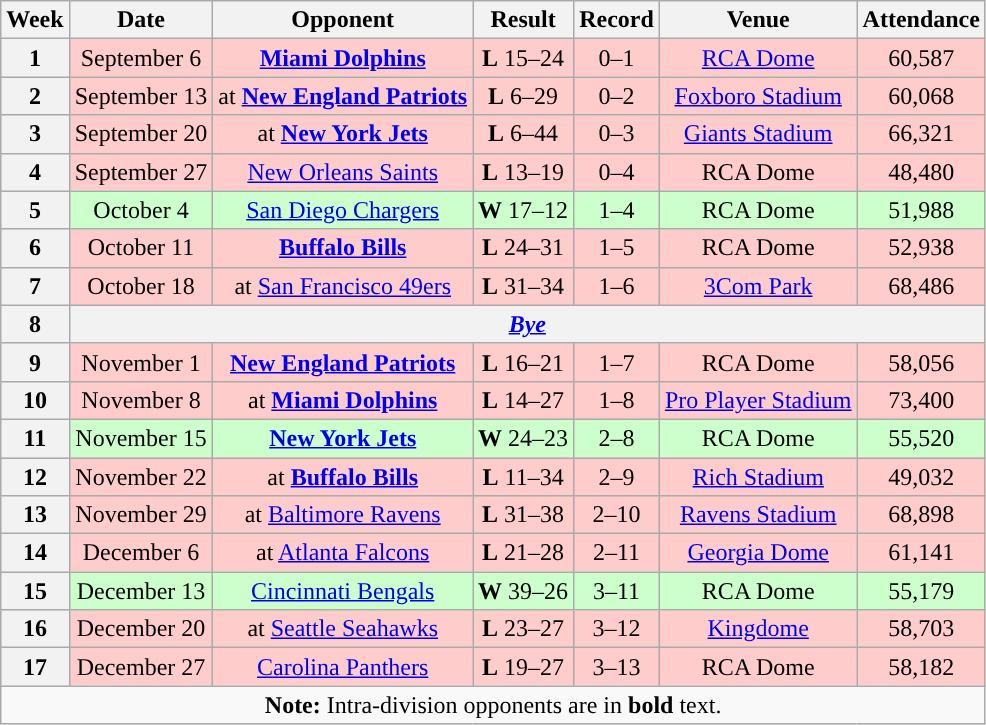<table class="wikitable" style="text-align:center">
<tr>
<th>Week</th>
<th>Date</th>
<th>Opponent</th>
<th>Result</th>
<th>Record</th>
<th>Venue</th>
<th>Attendance</th>
</tr>
<tr style="background:#fcc">
<th>1</th>
<td>September 6</td>
<td><strong><a href='#'>Miami Dolphins</a></strong></td>
<td><strong>L</strong> 15–24</td>
<td>0–1</td>
<td><a href='#'>RCA Dome</a></td>
<td>60,587</td>
</tr>
<tr style="background:#fcc">
<th>2</th>
<td>September 13</td>
<td>at <strong><a href='#'>New England Patriots</a></strong></td>
<td><strong>L</strong> 6–29</td>
<td>0–2</td>
<td><a href='#'>Foxboro Stadium</a></td>
<td>60,068</td>
</tr>
<tr style="background:#fcc">
<th>3</th>
<td>September 20</td>
<td>at <strong><a href='#'>New York Jets</a></strong></td>
<td><strong>L</strong> 6–44</td>
<td>0–3</td>
<td><a href='#'>Giants Stadium</a></td>
<td>66,321</td>
</tr>
<tr style="background:#fcc">
<th>4</th>
<td>September 27</td>
<td><a href='#'>New Orleans Saints</a></td>
<td><strong>L</strong> 13–19 </td>
<td>0–4</td>
<td>RCA Dome</td>
<td>48,480</td>
</tr>
<tr style="background:#cfc">
<th>5</th>
<td>October 4</td>
<td><a href='#'>San Diego Chargers</a></td>
<td><strong>W</strong> 17–12</td>
<td>1–4</td>
<td>RCA Dome</td>
<td>51,988</td>
</tr>
<tr style="background:#fcc">
<th>6</th>
<td>October 11</td>
<td><strong><a href='#'>Buffalo Bills</a></strong></td>
<td><strong>L</strong> 24–31</td>
<td>1–5</td>
<td>RCA Dome</td>
<td>52,938</td>
</tr>
<tr style="background:#fcc">
<th>7</th>
<td>October 18</td>
<td>at <a href='#'>San Francisco 49ers</a></td>
<td><strong>L</strong> 31–34</td>
<td>1–6</td>
<td><a href='#'>3Com Park</a></td>
<td>68,486</td>
</tr>
<tr>
<th>8</th>
<th colspan="6"><em><a href='#'>Bye</a></em></th>
</tr>
<tr style="background:#fcc">
<th>9</th>
<td>November 1</td>
<td><strong><a href='#'>New England Patriots</a></strong></td>
<td><strong>L</strong> 16–21</td>
<td>1–7</td>
<td>RCA Dome</td>
<td>58,056</td>
</tr>
<tr style="background:#fcc">
<th>10</th>
<td>November 8</td>
<td>at <strong><a href='#'>Miami Dolphins</a></strong></td>
<td><strong>L</strong> 14–27</td>
<td>1–8</td>
<td><a href='#'>Pro Player Stadium</a></td>
<td>73,400</td>
</tr>
<tr style="background:#cfc">
<th>11</th>
<td>November 15</td>
<td><strong><a href='#'>New York Jets</a></strong></td>
<td><strong>W</strong> 24–23</td>
<td>2–8</td>
<td>RCA Dome</td>
<td>55,520</td>
</tr>
<tr style="background:#fcc">
<th>12</th>
<td>November 22</td>
<td>at <strong><a href='#'>Buffalo Bills</a></strong></td>
<td><strong>L</strong> 11–34</td>
<td>2–9</td>
<td><a href='#'>Rich Stadium</a></td>
<td>49,032</td>
</tr>
<tr style="background:#fcc">
<th>13</th>
<td>November 29</td>
<td>at <a href='#'>Baltimore Ravens</a></td>
<td><strong>L</strong> 31–38</td>
<td>2–10</td>
<td><a href='#'>Ravens Stadium</a></td>
<td>68,898</td>
</tr>
<tr style="background:#fcc">
<th>14</th>
<td>December 6</td>
<td>at <a href='#'>Atlanta Falcons</a></td>
<td><strong>L</strong> 21–28</td>
<td>2–11</td>
<td><a href='#'>Georgia Dome</a></td>
<td>61,141</td>
</tr>
<tr style="background:#cfc">
<th>15</th>
<td>December 13</td>
<td><a href='#'>Cincinnati Bengals</a></td>
<td><strong>W</strong> 39–26</td>
<td>3–11</td>
<td>RCA Dome</td>
<td>55,179</td>
</tr>
<tr style="background:#fcc">
<th>16</th>
<td>December 20</td>
<td>at <a href='#'>Seattle Seahawks</a></td>
<td><strong>L</strong> 23–27</td>
<td>3–12</td>
<td><a href='#'>Kingdome</a></td>
<td>58,703</td>
</tr>
<tr style="background:#fcc">
<th>17</th>
<td>December 27</td>
<td><a href='#'>Carolina Panthers</a></td>
<td><strong>L</strong> 19–27</td>
<td>3–13</td>
<td>RCA Dome</td>
<td>58,182</td>
</tr>
<tr>
<td colspan="7"><strong>Note:</strong> Intra-division opponents are in <strong>bold</strong> text.</td>
</tr>
</table>
